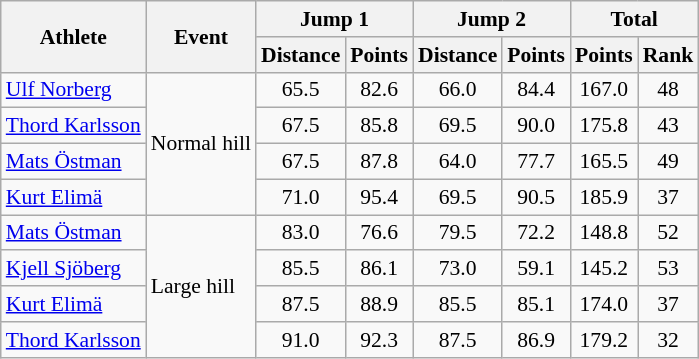<table class="wikitable" style="font-size:90%">
<tr>
<th rowspan="2">Athlete</th>
<th rowspan="2">Event</th>
<th colspan="2">Jump 1</th>
<th colspan="2">Jump 2</th>
<th colspan="2">Total</th>
</tr>
<tr>
<th>Distance</th>
<th>Points</th>
<th>Distance</th>
<th>Points</th>
<th>Points</th>
<th>Rank</th>
</tr>
<tr>
<td><a href='#'>Ulf Norberg</a></td>
<td rowspan="4">Normal hill</td>
<td align="center">65.5</td>
<td align="center">82.6</td>
<td align="center">66.0</td>
<td align="center">84.4</td>
<td align="center">167.0</td>
<td align="center">48</td>
</tr>
<tr>
<td><a href='#'>Thord Karlsson</a></td>
<td align="center">67.5</td>
<td align="center">85.8</td>
<td align="center">69.5</td>
<td align="center">90.0</td>
<td align="center">175.8</td>
<td align="center">43</td>
</tr>
<tr>
<td><a href='#'>Mats Östman</a></td>
<td align="center">67.5</td>
<td align="center">87.8</td>
<td align="center">64.0</td>
<td align="center">77.7</td>
<td align="center">165.5</td>
<td align="center">49</td>
</tr>
<tr>
<td><a href='#'>Kurt Elimä</a></td>
<td align="center">71.0</td>
<td align="center">95.4</td>
<td align="center">69.5</td>
<td align="center">90.5</td>
<td align="center">185.9</td>
<td align="center">37</td>
</tr>
<tr>
<td><a href='#'>Mats Östman</a></td>
<td rowspan="4">Large hill</td>
<td align="center">83.0</td>
<td align="center">76.6</td>
<td align="center">79.5</td>
<td align="center">72.2</td>
<td align="center">148.8</td>
<td align="center">52</td>
</tr>
<tr>
<td><a href='#'>Kjell Sjöberg</a></td>
<td align="center">85.5</td>
<td align="center">86.1</td>
<td align="center">73.0</td>
<td align="center">59.1</td>
<td align="center">145.2</td>
<td align="center">53</td>
</tr>
<tr>
<td><a href='#'>Kurt Elimä</a></td>
<td align="center">87.5</td>
<td align="center">88.9</td>
<td align="center">85.5</td>
<td align="center">85.1</td>
<td align="center">174.0</td>
<td align="center">37</td>
</tr>
<tr>
<td><a href='#'>Thord Karlsson</a></td>
<td align="center">91.0</td>
<td align="center">92.3</td>
<td align="center">87.5</td>
<td align="center">86.9</td>
<td align="center">179.2</td>
<td align="center">32</td>
</tr>
</table>
